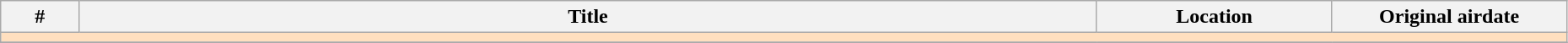<table class="wikitable" width="98%">
<tr>
<th width="5%">#</th>
<th>Title</th>
<th width="15%">Location</th>
<th width="15%">Original airdate</th>
</tr>
<tr>
<td colspan="4" bgcolor="#FFDFBF"></td>
</tr>
<tr>
</tr>
</table>
